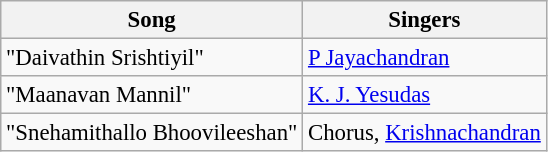<table class="wikitable" style="font-size:95%;">
<tr>
<th>Song</th>
<th>Singers</th>
</tr>
<tr>
<td>"Daivathin Srishtiyil"</td>
<td><a href='#'>P Jayachandran</a></td>
</tr>
<tr>
<td>"Maanavan Mannil"</td>
<td><a href='#'>K. J. Yesudas</a></td>
</tr>
<tr>
<td>"Snehamithallo Bhoovileeshan"</td>
<td>Chorus, <a href='#'>Krishnachandran</a></td>
</tr>
</table>
